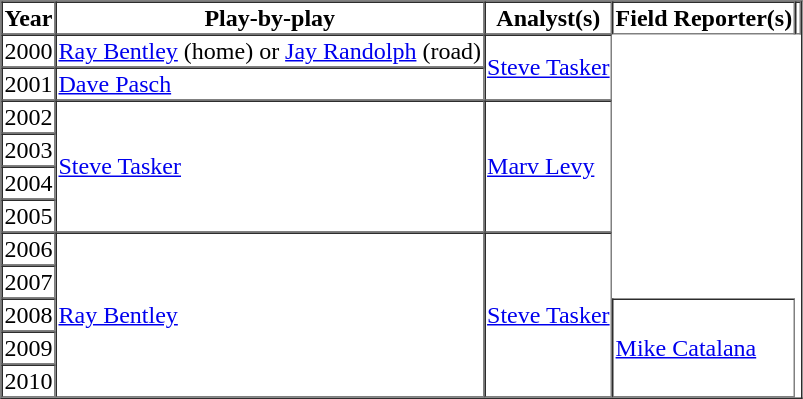<table border cellspacing=0>
<tr>
<th>Year</th>
<th colspan=1>Play-by-play</th>
<th colspan=1>Analyst(s)</th>
<th colspan=1>Field Reporter(s)</th>
<th colspan=1></th>
</tr>
<tr>
<td>2000</td>
<td rowspan=1><a href='#'>Ray Bentley</a> (home) or <a href='#'>Jay Randolph</a> (road)</td>
<td rowspan= 2><a href='#'>Steve Tasker</a></td>
</tr>
<tr>
<td>2001</td>
<td rowspan=1><a href='#'>Dave Pasch</a></td>
</tr>
<tr>
<td>2002</td>
<td rowspan=4><a href='#'>Steve Tasker</a></td>
<td rowspan=4><a href='#'>Marv Levy</a></td>
</tr>
<tr>
<td>2003</td>
</tr>
<tr>
<td>2004</td>
</tr>
<tr>
<td>2005</td>
</tr>
<tr>
<td>2006</td>
<td rowspan=5><a href='#'>Ray Bentley</a></td>
<td rowspan=5><a href='#'>Steve Tasker</a></td>
</tr>
<tr>
<td>2007</td>
</tr>
<tr>
<td>2008</td>
<td rowspan=3><a href='#'>Mike Catalana</a></td>
</tr>
<tr>
<td>2009</td>
</tr>
<tr>
<td>2010</td>
</tr>
</table>
